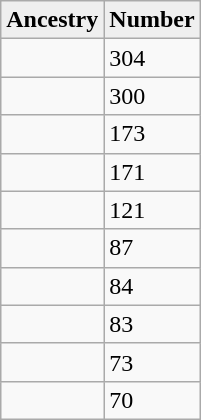<table style="float: center;" class="wikitable">
<tr>
<th style="background:#efefef;">Ancestry</th>
<th style="background:#efefef;">Number</th>
</tr>
<tr>
<td></td>
<td>304</td>
</tr>
<tr>
<td></td>
<td>300</td>
</tr>
<tr>
<td></td>
<td>173</td>
</tr>
<tr>
<td></td>
<td>171</td>
</tr>
<tr>
<td></td>
<td>121</td>
</tr>
<tr>
<td></td>
<td>87</td>
</tr>
<tr>
<td></td>
<td>84</td>
</tr>
<tr>
<td></td>
<td>83</td>
</tr>
<tr>
<td></td>
<td>73</td>
</tr>
<tr>
<td></td>
<td>70</td>
</tr>
</table>
